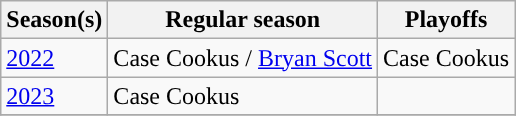<table class="wikitable">
<tr>
<th>Season(s)</th>
<th>Regular season</th>
<th>Playoffs</th>
</tr>
<tr>
<td><a href='#'>2022</a></td>
<td>Case Cookus  / <a href='#'>Bryan Scott</a> </td>
<td>Case Cookus </td>
</tr>
<tr>
<td><a href='#'>2023</a></td>
<td>Case Cookus </td>
<td></td>
</tr>
<tr>
</tr>
</table>
